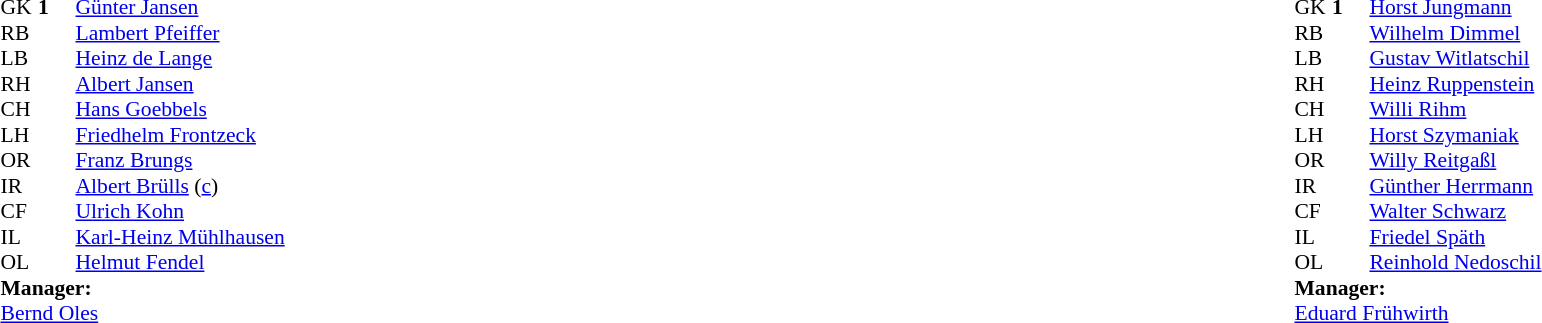<table width="100%">
<tr>
<td valign="top" width="40%"><br><table style="font-size:90%" cellspacing="0" cellpadding="0">
<tr>
<th width=25></th>
<th width=25></th>
</tr>
<tr>
<td>GK</td>
<td><strong>1</strong></td>
<td> <a href='#'>Günter Jansen</a></td>
</tr>
<tr>
<td>RB</td>
<td></td>
<td> <a href='#'>Lambert Pfeiffer</a></td>
</tr>
<tr>
<td>LB</td>
<td></td>
<td> <a href='#'>Heinz de Lange</a></td>
</tr>
<tr>
<td>RH</td>
<td></td>
<td> <a href='#'>Albert Jansen</a></td>
</tr>
<tr>
<td>CH</td>
<td></td>
<td> <a href='#'>Hans Goebbels</a></td>
</tr>
<tr>
<td>LH</td>
<td></td>
<td> <a href='#'>Friedhelm Frontzeck</a></td>
</tr>
<tr>
<td>OR</td>
<td></td>
<td> <a href='#'>Franz Brungs</a></td>
</tr>
<tr>
<td>IR</td>
<td></td>
<td> <a href='#'>Albert Brülls</a> (<a href='#'>c</a>)</td>
</tr>
<tr>
<td>CF</td>
<td></td>
<td> <a href='#'>Ulrich Kohn</a></td>
</tr>
<tr>
<td>IL</td>
<td></td>
<td> <a href='#'>Karl-Heinz Mühlhausen</a></td>
</tr>
<tr>
<td>OL</td>
<td></td>
<td> <a href='#'>Helmut Fendel</a></td>
</tr>
<tr>
<td colspan=3><strong>Manager:</strong></td>
</tr>
<tr>
<td colspan=3> <a href='#'>Bernd Oles</a></td>
</tr>
</table>
</td>
<td valign="top"></td>
<td valign="top" width="50%"><br><table style="font-size:90%; margin:auto" cellspacing="0" cellpadding="0">
<tr>
<th width=25></th>
<th width=25></th>
</tr>
<tr>
<td>GK</td>
<td><strong>1</strong></td>
<td> <a href='#'>Horst Jungmann</a></td>
</tr>
<tr>
<td>RB</td>
<td></td>
<td> <a href='#'>Wilhelm Dimmel</a></td>
</tr>
<tr>
<td>LB</td>
<td></td>
<td> <a href='#'>Gustav Witlatschil</a></td>
</tr>
<tr>
<td>RH</td>
<td></td>
<td> <a href='#'>Heinz Ruppenstein</a></td>
</tr>
<tr>
<td>CH</td>
<td></td>
<td> <a href='#'>Willi Rihm</a></td>
</tr>
<tr>
<td>LH</td>
<td></td>
<td> <a href='#'>Horst Szymaniak</a></td>
</tr>
<tr>
<td>OR</td>
<td></td>
<td> <a href='#'>Willy Reitgaßl</a></td>
</tr>
<tr>
<td>IR</td>
<td></td>
<td> <a href='#'>Günther Herrmann</a></td>
</tr>
<tr>
<td>CF</td>
<td></td>
<td> <a href='#'>Walter Schwarz</a></td>
</tr>
<tr>
<td>IL</td>
<td></td>
<td> <a href='#'>Friedel Späth</a></td>
</tr>
<tr>
<td>OL</td>
<td></td>
<td> <a href='#'>Reinhold Nedoschil</a></td>
</tr>
<tr>
<td colspan=3><strong>Manager:</strong></td>
</tr>
<tr>
<td colspan=3> <a href='#'>Eduard Frühwirth</a></td>
</tr>
</table>
</td>
</tr>
</table>
